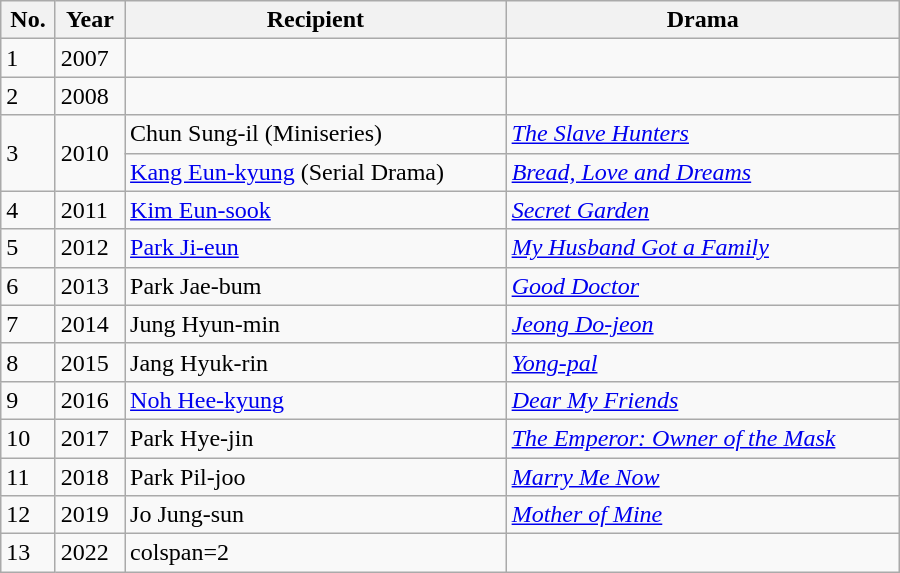<table class="wikitable" style="width:600px">
<tr>
<th>No.</th>
<th>Year</th>
<th>Recipient</th>
<th>Drama</th>
</tr>
<tr>
<td>1</td>
<td>2007</td>
<td></td>
<td></td>
</tr>
<tr>
<td>2</td>
<td>2008</td>
<td></td>
<td></td>
</tr>
<tr>
<td rowspan=2>3</td>
<td rowspan=2>2010</td>
<td>Chun Sung-il (Miniseries)</td>
<td><em><a href='#'>The Slave Hunters</a></em></td>
</tr>
<tr>
<td><a href='#'>Kang Eun-kyung</a> (Serial Drama)</td>
<td><em><a href='#'>Bread, Love and Dreams</a></em></td>
</tr>
<tr>
<td>4</td>
<td>2011</td>
<td><a href='#'>Kim Eun-sook</a></td>
<td><em><a href='#'>Secret Garden</a></em></td>
</tr>
<tr>
<td>5</td>
<td>2012</td>
<td><a href='#'>Park Ji-eun</a></td>
<td><em><a href='#'>My Husband Got a Family</a></em></td>
</tr>
<tr>
<td>6</td>
<td>2013</td>
<td>Park Jae-bum</td>
<td><em><a href='#'>Good Doctor</a></em></td>
</tr>
<tr>
<td>7</td>
<td>2014</td>
<td>Jung Hyun-min</td>
<td><em><a href='#'>Jeong Do-jeon</a></em></td>
</tr>
<tr>
<td>8</td>
<td>2015</td>
<td>Jang Hyuk-rin</td>
<td><em><a href='#'>Yong-pal</a></em></td>
</tr>
<tr>
<td>9</td>
<td>2016</td>
<td><a href='#'>Noh Hee-kyung</a></td>
<td><em><a href='#'>Dear My Friends</a></em></td>
</tr>
<tr>
<td>10</td>
<td>2017</td>
<td>Park Hye-jin</td>
<td><em><a href='#'>The Emperor: Owner of the Mask</a></em></td>
</tr>
<tr>
<td>11</td>
<td>2018</td>
<td>Park Pil-joo</td>
<td><em><a href='#'>Marry Me Now</a></em></td>
</tr>
<tr>
<td>12</td>
<td>2019</td>
<td>Jo Jung-sun</td>
<td><em><a href='#'>Mother of Mine</a></em></td>
</tr>
<tr>
<td>13</td>
<td>2022</td>
<td>colspan=2 </td>
<td></td>
</tr>
</table>
